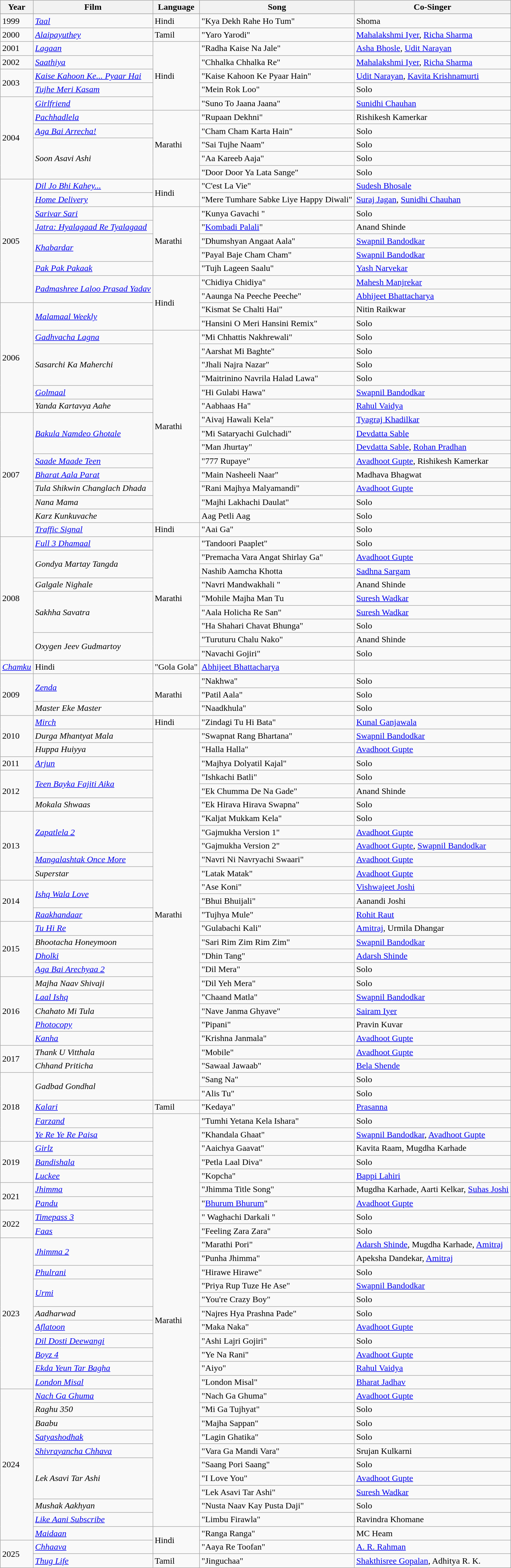<table class="wikitable">
<tr>
<th rowspan="1">Year</th>
<th>Film</th>
<th>Language</th>
<th>Song</th>
<th>Co-Singer</th>
</tr>
<tr>
</tr>
<tr>
<td>1999</td>
<td><em><a href='#'>Taal</a></em></td>
<td>Hindi</td>
<td>"Kya Dekh Rahe Ho Tum"</td>
<td>Shoma</td>
</tr>
<tr>
<td>2000</td>
<td><a href='#'><em>Alaipayuthey</em></a></td>
<td>Tamil</td>
<td>"Yaro Yarodi"</td>
<td><a href='#'>Mahalakshmi Iyer</a>, <a href='#'>Richa Sharma</a></td>
</tr>
<tr>
<td>2001</td>
<td><em><a href='#'>Lagaan</a> </em></td>
<td rowspan="5">Hindi</td>
<td>"Radha Kaise Na Jale"</td>
<td><a href='#'>Asha Bhosle</a>, <a href='#'>Udit Narayan</a></td>
</tr>
<tr>
<td>2002</td>
<td><em><a href='#'>Saathiya</a></em></td>
<td>"Chhalka Chhalka Re"</td>
<td><a href='#'>Mahalakshmi Iyer</a>, <a href='#'>Richa Sharma</a></td>
</tr>
<tr>
<td rowspan="2">2003</td>
<td><em><a href='#'>Kaise Kahoon Ke... Pyaar Hai</a></em></td>
<td>"Kaise Kahoon Ke Pyaar Hain"</td>
<td><a href='#'>Udit Narayan</a>, <a href='#'>Kavita Krishnamurti</a></td>
</tr>
<tr>
<td><em><a href='#'>Tujhe Meri Kasam</a></em></td>
<td>"Mein Rok Loo"</td>
<td>Solo</td>
</tr>
<tr>
<td rowspan="6">2004</td>
<td><em><a href='#'>Girlfriend</a></em></td>
<td>"Suno To Jaana Jaana"</td>
<td><a href='#'>Sunidhi Chauhan</a></td>
</tr>
<tr>
<td><em><a href='#'>Pachhadlela</a></em></td>
<td rowspan="5">Marathi</td>
<td>"Rupaan Dekhni"</td>
<td>Rishikesh Kamerkar</td>
</tr>
<tr>
<td><em><a href='#'>Aga Bai Arrecha!</a></em></td>
<td>"Cham Cham Karta Hain"</td>
<td>Solo</td>
</tr>
<tr>
<td rowspan="3"><em>Soon Asavi Ashi</em></td>
<td>"Sai Tujhe Naam"</td>
<td>Solo</td>
</tr>
<tr>
<td>"Aa Kareeb Aaja"</td>
<td>Solo</td>
</tr>
<tr>
<td>"Door Door Ya Lata Sange"</td>
<td>Solo</td>
</tr>
<tr>
<td rowspan="9">2005</td>
<td><em><a href='#'>Dil Jo Bhi Kahey...</a></em></td>
<td rowspan="2">Hindi</td>
<td>"C'est La Vie"</td>
<td><a href='#'>Sudesh Bhosale</a></td>
</tr>
<tr>
<td><em><a href='#'>Home Delivery</a></em></td>
<td>"Mere Tumhare Sabke Liye Happy Diwali"</td>
<td><a href='#'>Suraj Jagan</a>, <a href='#'>Sunidhi Chauhan</a></td>
</tr>
<tr>
<td><em><a href='#'>Sarivar Sari</a></em></td>
<td rowspan="5">Marathi</td>
<td>"Kunya Gavachi "</td>
<td>Solo</td>
</tr>
<tr>
<td><em><a href='#'>Jatra: Hyalagaad Re Tyalagaad</a></em></td>
<td>"<a href='#'>Kombadi Palali</a>"</td>
<td>Anand Shinde</td>
</tr>
<tr>
<td rowspan="2"><em><a href='#'>Khabardar</a></em></td>
<td>"Dhumshyan Angaat Aala"</td>
<td><a href='#'>Swapnil Bandodkar</a></td>
</tr>
<tr>
<td>"Payal Baje Cham Cham"</td>
<td><a href='#'>Swapnil Bandodkar</a></td>
</tr>
<tr>
<td><em><a href='#'>Pak Pak Pakaak</a></em></td>
<td>"Tujh Lageen Saalu"</td>
<td><a href='#'>Yash Narvekar</a></td>
</tr>
<tr>
<td rowspan="2"><em><a href='#'>Padmashree Laloo Prasad Yadav</a></em></td>
<td rowspan="4">Hindi</td>
<td>"Chidiya Chidiya"</td>
<td><a href='#'>Mahesh Manjrekar</a></td>
</tr>
<tr>
<td>"Aaunga Na Peeche Peeche"</td>
<td><a href='#'>Abhijeet Bhattacharya</a></td>
</tr>
<tr>
<td rowspan="8">2006</td>
<td rowspan="2"><em><a href='#'>Malamaal Weekly</a></em></td>
<td>"Kismat Se Chalti Hai"</td>
<td>Nitin Raikwar</td>
</tr>
<tr>
<td>"Hansini O Meri Hansini Remix"</td>
<td>Solo</td>
</tr>
<tr>
<td><em><a href='#'>Gadhvacha Lagna</a></em></td>
<td rowspan="14">Marathi</td>
<td>"Mi Chhattis Nakhrewali"</td>
<td>Solo</td>
</tr>
<tr>
<td rowspan="3"><em>Sasarchi Ka Maherchi</em></td>
<td>"Aarshat Mi Baghte"</td>
<td>Solo</td>
</tr>
<tr>
<td>"Jhali Najra Nazar"</td>
<td>Solo</td>
</tr>
<tr>
<td>"Maitrinino Navrila Halad Lawa"</td>
<td>Solo</td>
</tr>
<tr>
<td><em><a href='#'>Golmaal</a></em></td>
<td>"Hi Gulabi Hawa"</td>
<td><a href='#'>Swapnil Bandodkar</a></td>
</tr>
<tr>
<td><em>Yanda Kartavya Aahe</em></td>
<td>"Aabhaas Ha"</td>
<td><a href='#'>Rahul Vaidya</a></td>
</tr>
<tr>
<td rowspan="9">2007</td>
<td rowspan="3"><em><a href='#'>Bakula Namdeo Ghotale</a></em></td>
<td>"Aivaj Hawali Kela"</td>
<td><a href='#'>Tyagraj Khadilkar</a></td>
</tr>
<tr>
<td>"Mi Sataryachi Gulchadi"</td>
<td><a href='#'>Devdatta Sable</a></td>
</tr>
<tr>
<td>"Man Jhurtay"</td>
<td><a href='#'>Devdatta Sable</a>, <a href='#'>Rohan Pradhan</a></td>
</tr>
<tr>
<td><em><a href='#'>Saade Maade Teen</a></em></td>
<td>"777 Rupaye"</td>
<td><a href='#'>Avadhoot Gupte</a>, Rishikesh Kamerkar</td>
</tr>
<tr>
<td><em><a href='#'>Bharat Aala Parat</a></em></td>
<td>"Main Nasheeli Naar"</td>
<td>Madhava Bhagwat</td>
</tr>
<tr>
<td><em>Tula Shikwin Changlach Dhada</em></td>
<td>"Rani Majhya Malyamandi"</td>
<td><a href='#'>Avadhoot Gupte</a></td>
</tr>
<tr>
<td><em>Nana Mama</em></td>
<td>"Majhi Lakhachi Daulat"</td>
<td>Solo</td>
</tr>
<tr>
<td><em>Karz Kunkuvache</em></td>
<td>Aag Petli Aag</td>
<td>Solo</td>
</tr>
<tr>
<td><em><a href='#'>Traffic Signal</a></em></td>
<td>Hindi</td>
<td>"Aai Ga"</td>
<td>Solo</td>
</tr>
<tr>
<td rowspan="9">2008</td>
<td><em><a href='#'>Full 3 Dhamaal</a></em></td>
<td rowspan="9">Marathi</td>
<td>"Tandoori Paaplet"</td>
<td>Solo</td>
</tr>
<tr>
<td Rowspan="2"><em>Gondya Martay Tangda</em></td>
<td>"Premacha Vara Angat Shirlay Ga"</td>
<td><a href='#'>Avadhoot Gupte</a></td>
</tr>
<tr>
<td>Nashib Aamcha Khotta</td>
<td><a href='#'>Sadhna Sargam</a></td>
</tr>
<tr>
<td><em>Galgale Nighale</em></td>
<td>"Navri Mandwakhali "</td>
<td>Anand Shinde</td>
</tr>
<tr>
<td rowspan="3"><em>Sakhha Savatra</em></td>
<td>"Mohile Majha Man Tu</td>
<td><a href='#'>Suresh Wadkar</a></td>
</tr>
<tr>
<td>"Aala Holicha Re San"</td>
<td><a href='#'>Suresh Wadkar</a></td>
</tr>
<tr>
<td>"Ha Shahari Chavat Bhunga"</td>
<td>Solo</td>
</tr>
<tr>
<td rowspan="2"><em>Oxygen Jeev Gudmartoy</em></td>
<td>"Turuturu Chalu Nako"</td>
<td>Anand Shinde</td>
</tr>
<tr>
<td>"Navachi Gojiri"</td>
<td>Solo</td>
</tr>
<tr>
<td><em><a href='#'>Chamku</a></em></td>
<td rowspan="1">Hindi</td>
<td>"Gola Gola"</td>
<td><a href='#'>Abhijeet Bhattacharya</a></td>
</tr>
<tr>
<td rowspan="3">2009</td>
<td rowspan="2"><em><a href='#'>Zenda</a></em></td>
<td rowspan="3">Marathi</td>
<td>"Nakhwa"</td>
<td>Solo</td>
</tr>
<tr>
<td>"Patil Aala"</td>
<td>Solo</td>
</tr>
<tr>
<td><em>Master Eke Master</em></td>
<td>"Naadkhula"</td>
<td>Solo</td>
</tr>
<tr>
<td rowspan="3">2010</td>
<td><em><a href='#'>Mirch</a></em></td>
<td>Hindi</td>
<td>"Zindagi Tu Hi Bata"</td>
<td><a href='#'>Kunal Ganjawala</a></td>
</tr>
<tr>
<td><em>Durga Mhantyat Mala</em></td>
<td rowspan="27">Marathi</td>
<td>"Swapnat Rang Bhartana"</td>
<td><a href='#'>Swapnil Bandodkar</a></td>
</tr>
<tr>
<td><em>Huppa Huiyya</em></td>
<td>"Halla Halla"</td>
<td><a href='#'>Avadhoot Gupte</a></td>
</tr>
<tr>
<td>2011</td>
<td><em><a href='#'>Arjun</a></em></td>
<td>"Majhya Dolyatil Kajal"</td>
<td>Solo</td>
</tr>
<tr>
<td rowspan="3">2012</td>
<td rowspan="2"><em><a href='#'>Teen Bayka Fajiti Aika</a></em></td>
<td>"Ishkachi Batli"</td>
<td>Solo</td>
</tr>
<tr>
<td>"Ek Chumma De Na Gade"</td>
<td>Anand Shinde</td>
</tr>
<tr>
<td><em>Mokala Shwaas</em></td>
<td>"Ek Hirava Hirava Swapna"</td>
<td>Solo</td>
</tr>
<tr>
<td rowspan="5">2013</td>
<td rowspan="3"><em><a href='#'>Zapatlela 2</a></em></td>
<td>"Kaljat Mukkam Kela"</td>
<td>Solo</td>
</tr>
<tr>
<td>"Gajmukha Version 1"</td>
<td><a href='#'>Avadhoot Gupte</a></td>
</tr>
<tr>
<td>"Gajmukha Version 2"</td>
<td><a href='#'>Avadhoot Gupte</a>, <a href='#'>Swapnil Bandodkar</a></td>
</tr>
<tr>
<td><em><a href='#'>Mangalashtak Once More</a></em></td>
<td>"Navri Ni Navryachi Swaari"</td>
<td><a href='#'>Avadhoot Gupte</a></td>
</tr>
<tr>
<td><em>Superstar</em></td>
<td>"Latak Matak"</td>
<td><a href='#'>Avadhoot Gupte</a></td>
</tr>
<tr>
<td rowspan="3">2014</td>
<td rowspan="2"><em><a href='#'>Ishq Wala Love</a></em></td>
<td>"Ase Koni"</td>
<td><a href='#'>Vishwajeet Joshi</a></td>
</tr>
<tr>
<td>"Bhui Bhuijali"</td>
<td>Aanandi Joshi</td>
</tr>
<tr>
<td><em><a href='#'>Raakhandaar</a></em></td>
<td>"Tujhya Mule"</td>
<td><a href='#'>Rohit Raut</a></td>
</tr>
<tr>
<td rowspan="4">2015</td>
<td><em><a href='#'>Tu Hi Re</a></em></td>
<td>"Gulabachi Kali"</td>
<td><a href='#'>Amitraj</a>, Urmila Dhangar</td>
</tr>
<tr>
<td><em>Bhootacha Honeymoon</em></td>
<td>"Sari Rim Zim Rim Zim"</td>
<td><a href='#'>Swapnil Bandodkar</a></td>
</tr>
<tr>
<td><em><a href='#'>Dholki</a></em></td>
<td>"Dhin Tang"</td>
<td><a href='#'>Adarsh Shinde</a></td>
</tr>
<tr>
<td><em><a href='#'>Aga Bai Arechyaa 2</a></em></td>
<td>"Dil Mera"</td>
<td>Solo</td>
</tr>
<tr>
<td rowspan="5">2016</td>
<td><em>Majha Naav Shivaji</em></td>
<td>"Dil Yeh Mera"</td>
<td>Solo</td>
</tr>
<tr>
<td><em><a href='#'>Laal Ishq</a></em></td>
<td>"Chaand Matla"</td>
<td><a href='#'>Swapnil Bandodkar</a></td>
</tr>
<tr>
<td><em>Chahato Mi Tula</em></td>
<td>"Nave Janma Ghyave"</td>
<td><a href='#'>Sairam Iyer</a></td>
</tr>
<tr>
<td><em><a href='#'>Photocopy</a></em></td>
<td>"Pipani"</td>
<td>Pravin Kuvar</td>
</tr>
<tr>
<td><em><a href='#'>Kanha</a></em></td>
<td>"Krishna Janmala"</td>
<td><a href='#'>Avadhoot Gupte</a></td>
</tr>
<tr>
<td rowspan="2">2017</td>
<td><em>Thank U Vitthala</em></td>
<td>"Mobile"</td>
<td><a href='#'>Avadhoot Gupte</a></td>
</tr>
<tr>
<td><em>Chhand Priticha</em></td>
<td>"Sawaal Jawaab"</td>
<td><a href='#'>Bela Shende</a></td>
</tr>
<tr>
<td rowspan="5">2018</td>
<td rowspan="2"><em>Gadbad Gondhal</em></td>
<td>"Sang Na"</td>
<td>Solo</td>
</tr>
<tr>
<td>"Alis Tu"</td>
<td>Solo</td>
</tr>
<tr>
<td><a href='#'><em>Kalari</em></a></td>
<td>Tamil</td>
<td>"Kedaya"</td>
<td><a href='#'>Prasanna</a></td>
</tr>
<tr>
<td><em><a href='#'>Farzand</a></em></td>
<td rowspan="30">Marathi</td>
<td>"Tumhi Yetana Kela Ishara"</td>
<td>Solo</td>
</tr>
<tr>
<td><em><a href='#'>Ye Re Ye Re Paisa</a></em></td>
<td>"Khandala Ghaat"</td>
<td><a href='#'>Swapnil Bandodkar</a>, <a href='#'>Avadhoot Gupte</a></td>
</tr>
<tr>
<td rowspan="3">2019</td>
<td><em><a href='#'>Girlz</a></em></td>
<td>"Aaichya Gaavat"</td>
<td>Kavita Raam, Mugdha Karhade</td>
</tr>
<tr>
<td><em><a href='#'>Bandishala</a></em></td>
<td>"Petla Laal Diva"</td>
<td>Solo</td>
</tr>
<tr>
<td><em><a href='#'>Luckee</a></em></td>
<td>"Kopcha"</td>
<td><a href='#'>Bappi Lahiri</a></td>
</tr>
<tr>
<td rowspan="2">2021</td>
<td><em><a href='#'>Jhimma</a></em></td>
<td>"Jhimma Title Song"</td>
<td>Mugdha Karhade, Aarti Kelkar, <a href='#'>Suhas Joshi</a></td>
</tr>
<tr>
<td><em><a href='#'>Pandu</a></em></td>
<td>"<a href='#'>Bhurum Bhurum</a>"</td>
<td><a href='#'>Avadhoot Gupte</a></td>
</tr>
<tr>
<td rowspan="2">2022</td>
<td><em><a href='#'>Timepass 3</a></em></td>
<td>" Waghachi Darkali "</td>
<td>Solo</td>
</tr>
<tr>
<td><em><a href='#'>Faas</a></em></td>
<td>"Feeling Zara Zara"</td>
<td>Solo</td>
</tr>
<tr>
<td rowspan="11">2023</td>
<td rowspan="2"><em><a href='#'>Jhimma 2</a></em></td>
<td>"Marathi Pori"</td>
<td><a href='#'>Adarsh Shinde</a>, Mugdha Karhade, <a href='#'>Amitraj</a></td>
</tr>
<tr>
<td>"Punha Jhimma"</td>
<td>Apeksha Dandekar, <a href='#'>Amitraj</a></td>
</tr>
<tr>
<td><em><a href='#'>Phulrani</a></em></td>
<td>"Hirawe Hirawe"</td>
<td>Solo</td>
</tr>
<tr>
<td rowspan="2"><em><a href='#'>Urmi</a></em></td>
<td>"Priya Rup Tuze He Ase"</td>
<td><a href='#'>Swapnil Bandodkar</a></td>
</tr>
<tr>
<td>"You're Crazy Boy"</td>
<td>Solo</td>
</tr>
<tr>
<td><em>Aadharwad</em></td>
<td>"Najres Hya Prashna Pade"</td>
<td>Solo</td>
</tr>
<tr>
<td><em><a href='#'>Aflatoon</a></em></td>
<td>"Maka Naka"</td>
<td><a href='#'>Avadhoot Gupte</a></td>
</tr>
<tr>
<td><em><a href='#'>Dil Dosti Deewangi</a></em></td>
<td>"Ashi Lajri Gojiri"</td>
<td>Solo</td>
</tr>
<tr>
<td><em><a href='#'>Boyz 4</a></em></td>
<td>"Ye Na Rani"</td>
<td><a href='#'>Avadhoot Gupte</a></td>
</tr>
<tr>
<td><em><a href='#'>Ekda Yeun Tar Bagha</a></em></td>
<td>"Aiyo"</td>
<td><a href='#'>Rahul Vaidya</a></td>
</tr>
<tr>
<td><em><a href='#'>London Misal</a></em></td>
<td>"London Misal"</td>
<td><a href='#'>Bharat Jadhav</a></td>
</tr>
<tr>
<td rowspan="11">2024</td>
<td><em><a href='#'>Nach Ga Ghuma</a></em></td>
<td>"Nach Ga Ghuma"</td>
<td><a href='#'>Avadhoot Gupte</a></td>
</tr>
<tr>
<td><em>Raghu 350</em></td>
<td>"Mi Ga Tujhyat"</td>
<td>Solo</td>
</tr>
<tr>
<td><em>Baabu</em></td>
<td>"Majha Sappan"</td>
<td>Solo</td>
</tr>
<tr>
<td><em><a href='#'>Satyashodhak</a></em></td>
<td>"Lagin Ghatika"</td>
<td>Solo</td>
</tr>
<tr>
<td><em><a href='#'>Shivrayancha Chhava</a></em></td>
<td>"Vara Ga Mandi Vara"</td>
<td>Srujan Kulkarni</td>
</tr>
<tr>
<td rowspan="3"><em>Lek Asavi Tar Ashi</em></td>
<td>"Saang Pori Saang"</td>
<td>Solo</td>
</tr>
<tr>
<td>"I Love You"</td>
<td><a href='#'>Avadhoot Gupte</a></td>
</tr>
<tr>
<td>"Lek Asavi Tar Ashi"</td>
<td><a href='#'>Suresh Wadkar</a></td>
</tr>
<tr>
<td><em>Mushak Aakhyan</em></td>
<td>"Nusta Naav Kay Pusta Daji"</td>
<td>Solo</td>
</tr>
<tr>
<td><em><a href='#'>Like Aani Subscribe</a></em></td>
<td>"Limbu Firawla"</td>
<td>Ravindra Khomane</td>
</tr>
<tr>
<td><em><a href='#'>Maidaan</a></em></td>
<td rowspan="2">Hindi</td>
<td>"Ranga Ranga"</td>
<td>MC Heam</td>
</tr>
<tr>
<td rowspan="3">2025</td>
<td><em><a href='#'>Chhaava</a></em></td>
<td>"Aaya Re Toofan"</td>
<td><a href='#'>A. R. Rahman</a></td>
</tr>
<tr>
<td><em><a href='#'>Thug Life</a></em></td>
<td>Tamil</td>
<td>"Jinguchaa"</td>
<td><a href='#'>Shakthisree Gopalan</a>, Adhitya R. K.</td>
</tr>
</table>
